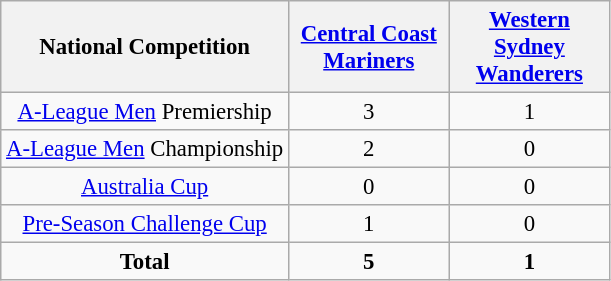<table class="wikitable" style="text-align:center;font-size:95%">
<tr>
<th>National Competition</th>
<th width="100"><a href='#'>Central Coast Mariners</a></th>
<th width="100"><a href='#'>Western Sydney Wanderers</a></th>
</tr>
<tr>
<td><a href='#'>A-League Men</a> Premiership</td>
<td>3</td>
<td>1</td>
</tr>
<tr>
<td><a href='#'>A-League Men</a> Championship</td>
<td>2</td>
<td>0</td>
</tr>
<tr>
<td><a href='#'>Australia Cup</a></td>
<td>0</td>
<td>0</td>
</tr>
<tr>
<td><a href='#'>Pre-Season Challenge Cup</a></td>
<td>1</td>
<td>0</td>
</tr>
<tr>
<td><strong>Total</strong></td>
<td><strong>5</strong></td>
<td><strong>1</strong></td>
</tr>
</table>
